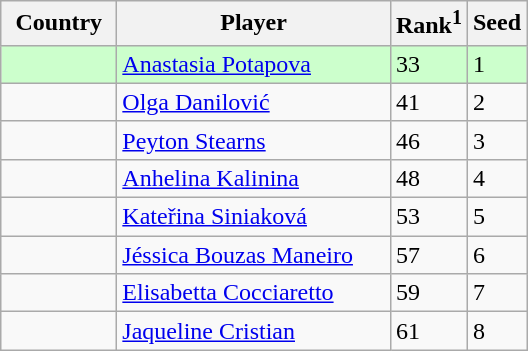<table class="wikitable">
<tr>
<th width="70">Country</th>
<th width="175">Player</th>
<th>Rank<sup>1</sup></th>
<th>Seed</th>
</tr>
<tr style="background:#cfc;">
<td></td>
<td><a href='#'>Anastasia Potapova</a></td>
<td>33</td>
<td>1</td>
</tr>
<tr>
<td></td>
<td><a href='#'>Olga Danilović</a></td>
<td>41</td>
<td>2</td>
</tr>
<tr>
<td></td>
<td><a href='#'>Peyton Stearns</a></td>
<td>46</td>
<td>3</td>
</tr>
<tr>
<td></td>
<td><a href='#'>Anhelina Kalinina</a></td>
<td>48</td>
<td>4</td>
</tr>
<tr>
<td></td>
<td><a href='#'>Kateřina Siniaková</a></td>
<td>53</td>
<td>5</td>
</tr>
<tr>
<td></td>
<td><a href='#'>Jéssica Bouzas Maneiro</a></td>
<td>57</td>
<td>6</td>
</tr>
<tr>
<td></td>
<td><a href='#'>Elisabetta Cocciaretto</a></td>
<td>59</td>
<td>7</td>
</tr>
<tr>
<td></td>
<td><a href='#'>Jaqueline Cristian</a></td>
<td>61</td>
<td>8</td>
</tr>
</table>
